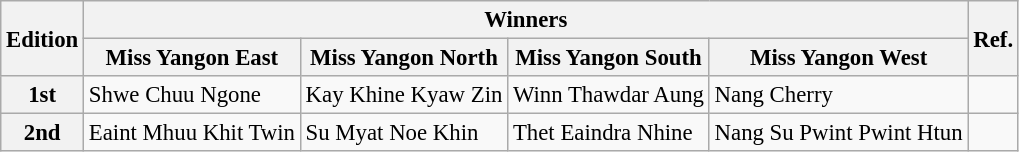<table class="wikitable defaultcenter col2left col3left col5left" style="font-size:95%;">
<tr>
<th rowspan=2>Edition</th>
<th colspan=4>Winners</th>
<th rowspan=2>Ref.</th>
</tr>
<tr>
<th>Miss Yangon East</th>
<th>Miss Yangon North</th>
<th>Miss Yangon South</th>
<th>Miss Yangon West</th>
</tr>
<tr>
<th>1st</th>
<td>Shwe Chuu Ngone</td>
<td>Kay Khine Kyaw Zin</td>
<td>Winn Thawdar Aung</td>
<td>Nang Cherry</td>
<td></td>
</tr>
<tr>
<th>2nd</th>
<td>Eaint Mhuu Khit Twin</td>
<td>Su Myat Noe Khin</td>
<td>Thet Eaindra Nhine</td>
<td>Nang Su Pwint Pwint Htun</td>
<td></td>
</tr>
</table>
